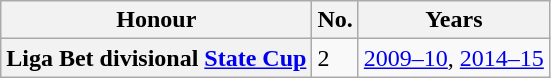<table class="wikitable plainrowheaders">
<tr>
<th scope=col>Honour</th>
<th scope=col>No.</th>
<th scope=col>Years</th>
</tr>
<tr>
<th scope=row>Liga Bet divisional <a href='#'>State Cup</a></th>
<td>2</td>
<td><a href='#'>2009–10</a>, <a href='#'>2014–15</a></td>
</tr>
</table>
